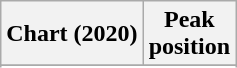<table class="wikitable sortable plainrowheaders" style="text-align:center">
<tr>
<th scope="col">Chart (2020)</th>
<th scope="col">Peak<br> position</th>
</tr>
<tr>
</tr>
<tr>
</tr>
<tr>
</tr>
</table>
